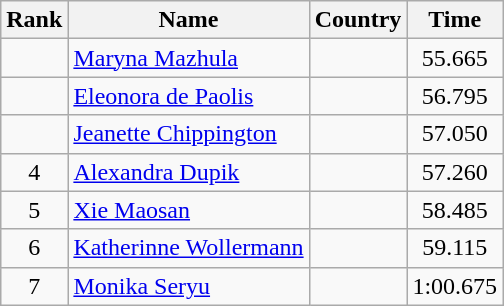<table class="wikitable" style="text-align:center">
<tr>
<th>Rank</th>
<th>Name</th>
<th>Country</th>
<th>Time</th>
</tr>
<tr>
<td></td>
<td align="left"><a href='#'>Maryna Mazhula</a></td>
<td align="left"></td>
<td>55.665</td>
</tr>
<tr>
<td></td>
<td align="left"><a href='#'>Eleonora de Paolis</a></td>
<td align="left"></td>
<td>56.795</td>
</tr>
<tr>
<td></td>
<td align="left"><a href='#'>Jeanette Chippington</a></td>
<td align="left"></td>
<td>57.050</td>
</tr>
<tr>
<td>4</td>
<td align="left"><a href='#'>Alexandra Dupik</a></td>
<td align="left"></td>
<td>57.260</td>
</tr>
<tr>
<td>5</td>
<td align="left"><a href='#'>Xie Maosan</a></td>
<td align="left"></td>
<td>58.485</td>
</tr>
<tr>
<td>6</td>
<td align="left"><a href='#'>Katherinne Wollermann</a></td>
<td align="left"></td>
<td>59.115</td>
</tr>
<tr>
<td>7</td>
<td align="left"><a href='#'>Monika Seryu</a></td>
<td align="left"></td>
<td>1:00.675</td>
</tr>
</table>
